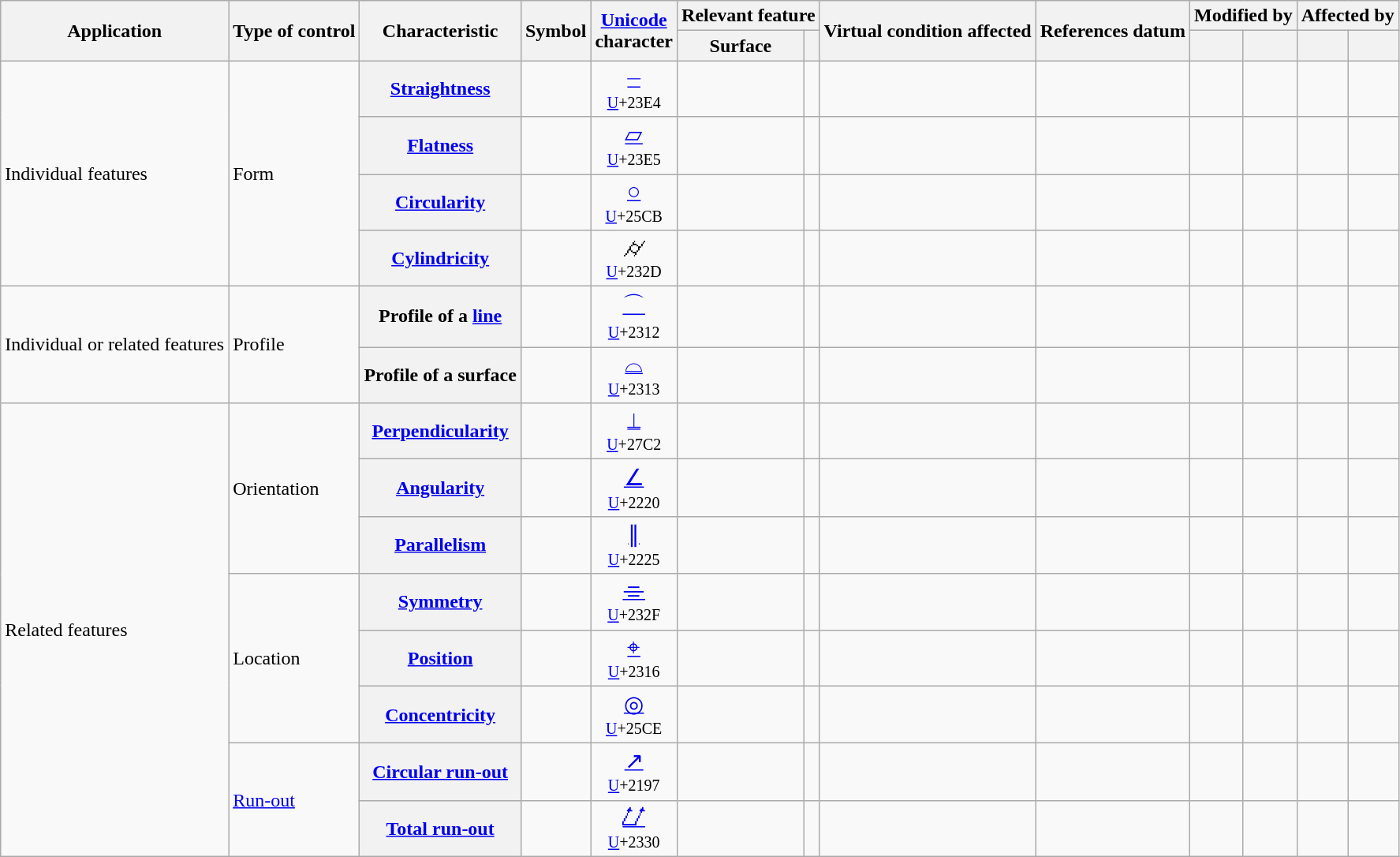<table class="wikitable sortable">
<tr>
<th rowspan="2">Application</th>
<th rowspan="2">Type of control</th>
<th rowspan=2>Characteristic</th>
<th rowspan=2>Symbol</th>
<th rowspan=2><a href='#'>Unicode</a> <br>character</th>
<th colspan=2>Relevant feature</th>
<th rowspan=2>Virtual condition affected</th>
<th rowspan=2>References datum</th>
<th colspan=2>Modified by</th>
<th colspan=2>Affected by</th>
</tr>
<tr>
<th>Surface</th>
<th></th>
<th></th>
<th></th>
<th></th>
<th></th>
</tr>
<tr>
<td rowspan="4">Individual features</td>
<td rowspan="4">Form</td>
<th><a href='#'>Straightness</a></th>
<td></td>
<td style="text-align:center;"><big><a href='#'>⏤</a></big><br><small><a href='#'>U</a>+23E4</small></td>
<td></td>
<td></td>
<td></td>
<td></td>
<td></td>
<td></td>
<td></td>
<td></td>
</tr>
<tr>
<th><a href='#'>Flatness</a></th>
<td></td>
<td style="text-align:center;"><big><a href='#'>⏥</a></big><br><small><a href='#'>U</a>+23E5</small></td>
<td></td>
<td></td>
<td></td>
<td></td>
<td></td>
<td></td>
<td></td>
<td></td>
</tr>
<tr>
<th><a href='#'>Circularity</a></th>
<td></td>
<td style="text-align:center;"><big><a href='#'>○</a></big><br><small><a href='#'>U</a>+25CB</small></td>
<td></td>
<td></td>
<td></td>
<td></td>
<td></td>
<td></td>
<td></td>
<td></td>
</tr>
<tr>
<th><a href='#'>Cylindricity</a></th>
<td></td>
<td style="text-align:center;"><big>⌭</big><br><small><a href='#'>U</a>+232D</small></td>
<td></td>
<td></td>
<td></td>
<td></td>
<td></td>
<td></td>
<td></td>
<td></td>
</tr>
<tr>
<td rowspan="2">Individual or related features</td>
<td rowspan="2">Profile</td>
<th>Profile of a <a href='#'>line</a></th>
<td></td>
<td style="text-align:center;"><big><a href='#'>⌒</a></big><br><small><a href='#'>U</a>+2312</small></td>
<td></td>
<td></td>
<td></td>
<td></td>
<td></td>
<td></td>
<td></td>
<td></td>
</tr>
<tr>
<th>Profile of a surface</th>
<td></td>
<td style="text-align:center;"><big><a href='#'>⌓</a></big><br><small><a href='#'>U</a>+2313</small></td>
<td></td>
<td></td>
<td></td>
<td></td>
<td></td>
<td></td>
<td></td>
<td></td>
</tr>
<tr>
<td rowspan="8">Related features</td>
<td rowspan="3">Orientation</td>
<th><a href='#'>Perpendicularity</a></th>
<td></td>
<td style="text-align:center;"><big><a href='#'>⟂</a></big><br><small><a href='#'>U</a>+27C2</small></td>
<td></td>
<td></td>
<td></td>
<td></td>
<td></td>
<td></td>
<td></td>
<td></td>
</tr>
<tr>
<th><a href='#'>Angularity</a></th>
<td></td>
<td style="text-align:center;"><big><a href='#'>∠</a></big><br><small><a href='#'>U</a>+2220</small></td>
<td></td>
<td></td>
<td></td>
<td></td>
<td></td>
<td></td>
<td></td>
<td></td>
</tr>
<tr>
<th><a href='#'>Parallelism</a></th>
<td></td>
<td style="text-align:center;"><big><a href='#'>∥</a></big><br><small><a href='#'>U</a>+2225</small></td>
<td></td>
<td></td>
<td></td>
<td></td>
<td></td>
<td></td>
<td></td>
<td></td>
</tr>
<tr>
<td rowspan="3">Location</td>
<th><a href='#'>Symmetry</a></th>
<td></td>
<td style="text-align:center;"><big><a href='#'>⌯</a></big><br><small><a href='#'>U</a>+232F</small></td>
<td></td>
<td></td>
<td></td>
<td></td>
<td></td>
<td></td>
<td></td>
<td></td>
</tr>
<tr>
<th><a href='#'>Position</a></th>
<td></td>
<td style="text-align:center;"><big><a href='#'>⌖</a></big><br><small><a href='#'>U</a>+2316</small></td>
<td></td>
<td></td>
<td></td>
<td></td>
<td></td>
<td></td>
<td></td>
<td></td>
</tr>
<tr>
<th><a href='#'>Concentricity</a></th>
<td></td>
<td style="text-align:center;"><big><a href='#'>◎</a></big><br><small><a href='#'>U</a>+25CE</small></td>
<td></td>
<td></td>
<td></td>
<td></td>
<td></td>
<td></td>
<td></td>
<td></td>
</tr>
<tr>
<td rowspan="2"><a href='#'>Run-out</a></td>
<th><a href='#'>Circular run-out</a></th>
<td></td>
<td style="text-align:center;"><big><a href='#'>↗</a></big><br><small><a href='#'>U</a>+2197</small></td>
<td></td>
<td></td>
<td></td>
<td></td>
<td></td>
<td></td>
<td></td>
<td></td>
</tr>
<tr>
<th><a href='#'>Total run-out</a></th>
<td></td>
<td style="text-align:center;"><big><a href='#'>⌰</a></big><br><small><a href='#'>U</a>+2330</small></td>
<td></td>
<td></td>
<td></td>
<td></td>
<td></td>
<td></td>
<td></td>
<td></td>
</tr>
</table>
